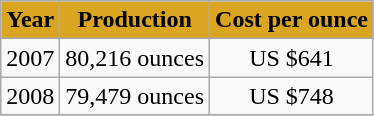<table class="wikitable">
<tr align="center" bgcolor="#DAA520">
<td><strong>Year</strong></td>
<td><strong>Production</strong></td>
<td><strong>Cost per ounce</strong></td>
</tr>
<tr align="center">
<td>2007</td>
<td>80,216 ounces</td>
<td>US $641</td>
</tr>
<tr align="center">
<td>2008</td>
<td>79,479 ounces</td>
<td>US $748</td>
</tr>
<tr align="center">
</tr>
</table>
